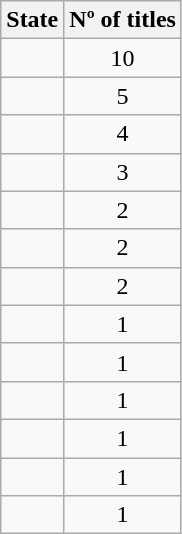<table class="sortable wikitable">
<tr>
<th>State</th>
<th>Nº of titles</th>
</tr>
<tr>
<td></td>
<td align=center>10</td>
</tr>
<tr>
<td></td>
<td align=center>5</td>
</tr>
<tr>
<td></td>
<td align=center>4</td>
</tr>
<tr>
<td></td>
<td align=center>3</td>
</tr>
<tr>
<td></td>
<td align=center>2</td>
</tr>
<tr>
<td></td>
<td align=center>2</td>
</tr>
<tr>
<td></td>
<td align=center>2</td>
</tr>
<tr>
<td></td>
<td align=center>1</td>
</tr>
<tr>
<td></td>
<td align=center>1</td>
</tr>
<tr>
<td></td>
<td align=center>1</td>
</tr>
<tr>
<td></td>
<td align=center>1</td>
</tr>
<tr>
<td></td>
<td align=center>1</td>
</tr>
<tr>
<td></td>
<td align=center>1</td>
</tr>
</table>
